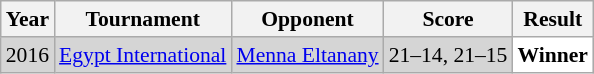<table class="sortable wikitable" style="font-size: 90%;">
<tr>
<th>Year</th>
<th>Tournament</th>
<th>Opponent</th>
<th>Score</th>
<th>Result</th>
</tr>
<tr style="background:#D5D5D5">
<td align="center">2016</td>
<td align="left"><a href='#'>Egypt International</a></td>
<td align="left"> <a href='#'>Menna Eltanany</a></td>
<td align="left">21–14, 21–15</td>
<td style="text-align:left; background:white"> <strong>Winner</strong></td>
</tr>
</table>
